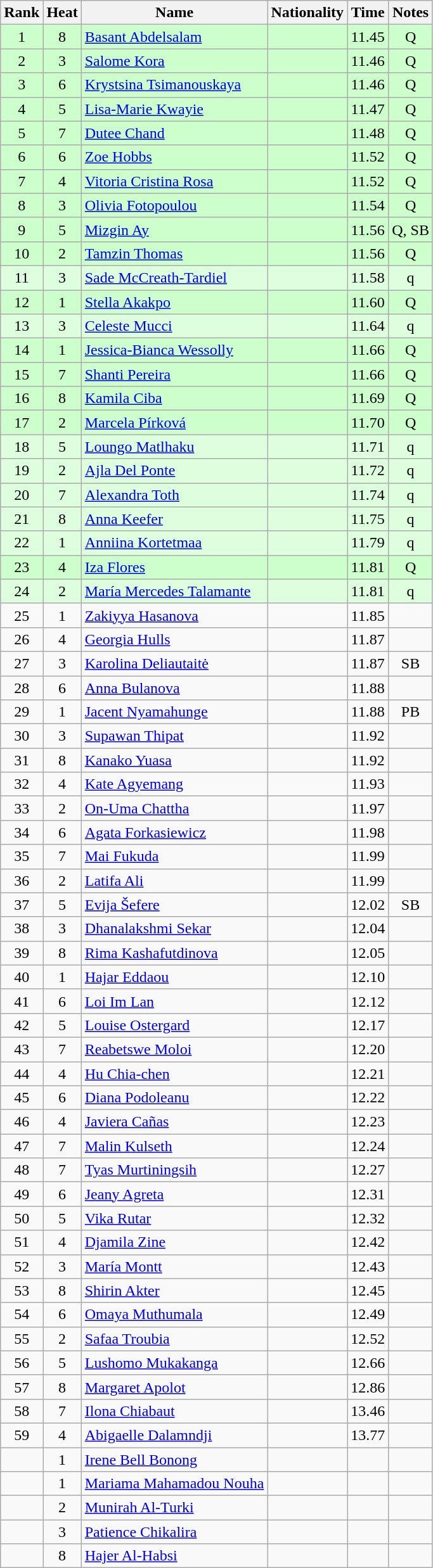<table class="wikitable sortable" style="text-align:center">
<tr>
<th>Rank</th>
<th>Heat</th>
<th>Name</th>
<th>Nationality</th>
<th>Time</th>
<th>Notes</th>
</tr>
<tr bgcolor=ccffcc>
<td>1</td>
<td>8</td>
<td align=left><a href='#'>Basant Abdelsalam</a></td>
<td align=left></td>
<td>11.45</td>
<td>Q</td>
</tr>
<tr bgcolor=ccffcc>
<td>2</td>
<td>3</td>
<td align=left><a href='#'>Salome Kora</a></td>
<td align=left></td>
<td>11.46</td>
<td>Q</td>
</tr>
<tr bgcolor=ccffcc>
<td>3</td>
<td>6</td>
<td align=left><a href='#'>Krystsina Tsimanouskaya</a></td>
<td align=left></td>
<td>11.46</td>
<td>Q</td>
</tr>
<tr bgcolor=ccffcc>
<td>4</td>
<td>5</td>
<td align=left><a href='#'>Lisa-Marie Kwayie</a></td>
<td align=left></td>
<td>11.47</td>
<td>Q</td>
</tr>
<tr bgcolor=ccffcc>
<td>5</td>
<td>7</td>
<td align=left><a href='#'>Dutee Chand</a></td>
<td align=left></td>
<td>11.48</td>
<td>Q</td>
</tr>
<tr bgcolor=ccffcc>
<td>6</td>
<td>6</td>
<td align=left><a href='#'>Zoe Hobbs</a></td>
<td align=left></td>
<td>11.52</td>
<td>Q</td>
</tr>
<tr bgcolor=ccffcc>
<td>7</td>
<td>4</td>
<td align=left><a href='#'>Vitoria Cristina Rosa</a></td>
<td align=left></td>
<td>11.52</td>
<td>Q</td>
</tr>
<tr bgcolor=ccffcc>
<td>8</td>
<td>3</td>
<td align=left><a href='#'>Olivia Fotopoulou</a></td>
<td align=left></td>
<td>11.54</td>
<td>Q</td>
</tr>
<tr bgcolor=ccffcc>
<td>9</td>
<td>5</td>
<td align=left><a href='#'>Mizgin Ay</a></td>
<td align=left></td>
<td>11.56</td>
<td>Q, SB</td>
</tr>
<tr bgcolor=ccffcc>
<td>10</td>
<td>2</td>
<td align=left><a href='#'>Tamzin Thomas</a></td>
<td align=left></td>
<td>11.56</td>
<td>Q</td>
</tr>
<tr bgcolor=ddffdd>
<td>11</td>
<td>3</td>
<td align=left><a href='#'>Sade McCreath-Tardiel</a></td>
<td align=left></td>
<td>11.58</td>
<td>q</td>
</tr>
<tr bgcolor=ccffcc>
<td>12</td>
<td>1</td>
<td align=left><a href='#'>Stella Akakpo</a></td>
<td align=left></td>
<td>11.60</td>
<td>Q</td>
</tr>
<tr bgcolor=ddffdd>
<td>13</td>
<td>3</td>
<td align=left><a href='#'>Celeste Mucci</a></td>
<td align=left></td>
<td>11.64</td>
<td>q</td>
</tr>
<tr bgcolor=ccffcc>
<td>14</td>
<td>1</td>
<td align=left><a href='#'>Jessica-Bianca Wessolly</a></td>
<td align=left></td>
<td>11.66</td>
<td>Q</td>
</tr>
<tr bgcolor=ccffcc>
<td>15</td>
<td>7</td>
<td align=left><a href='#'>Shanti Pereira</a></td>
<td align=left></td>
<td>11.66</td>
<td>Q</td>
</tr>
<tr bgcolor=ccffcc>
<td>16</td>
<td>8</td>
<td align=left><a href='#'>Kamila Ciba</a></td>
<td align=left></td>
<td>11.69</td>
<td>Q</td>
</tr>
<tr bgcolor=ccffcc>
<td>17</td>
<td>2</td>
<td align=left><a href='#'>Marcela Pírková</a></td>
<td align=left></td>
<td>11.70</td>
<td>Q</td>
</tr>
<tr bgcolor=ddffdd>
<td>18</td>
<td>5</td>
<td align=left><a href='#'>Loungo Matlhaku</a></td>
<td align=left></td>
<td>11.71</td>
<td>q</td>
</tr>
<tr bgcolor=ddffdd>
<td>19</td>
<td>2</td>
<td align=left><a href='#'>Ajla Del Ponte</a></td>
<td align=left></td>
<td>11.72</td>
<td>q</td>
</tr>
<tr bgcolor=ddffdd>
<td>20</td>
<td>7</td>
<td align=left><a href='#'>Alexandra Toth</a></td>
<td align=left></td>
<td>11.74</td>
<td>q</td>
</tr>
<tr bgcolor=ddffdd>
<td>21</td>
<td>8</td>
<td align=left><a href='#'>Anna Keefer</a></td>
<td align=left></td>
<td>11.75</td>
<td>q</td>
</tr>
<tr bgcolor=ddffdd>
<td>22</td>
<td>1</td>
<td align=left><a href='#'>Anniina Kortetmaa</a></td>
<td align=left></td>
<td>11.79</td>
<td>q</td>
</tr>
<tr bgcolor=ccffcc>
<td>23</td>
<td>4</td>
<td align=left><a href='#'>Iza Flores</a></td>
<td align=left></td>
<td>11.81</td>
<td>Q</td>
</tr>
<tr bgcolor=ddffdd>
<td>24</td>
<td>2</td>
<td align=left><a href='#'>María Mercedes Talamante</a></td>
<td align=left></td>
<td>11.81</td>
<td>q</td>
</tr>
<tr>
<td>25</td>
<td>1</td>
<td align=left><a href='#'>Zakiyya Hasanova</a></td>
<td align=left></td>
<td>11.85</td>
<td></td>
</tr>
<tr>
<td>26</td>
<td>4</td>
<td align=left><a href='#'>Georgia Hulls</a></td>
<td align=left></td>
<td>11.87</td>
<td></td>
</tr>
<tr>
<td>27</td>
<td>3</td>
<td align=left><a href='#'>Karolina Deliautaitė</a></td>
<td align=left></td>
<td>11.87</td>
<td>SB</td>
</tr>
<tr>
<td>28</td>
<td>6</td>
<td align=left><a href='#'>Anna Bulanova</a></td>
<td align=left></td>
<td>11.88</td>
<td></td>
</tr>
<tr>
<td>29</td>
<td>1</td>
<td align=left><a href='#'>Jacent Nyamahunge</a></td>
<td align=left></td>
<td>11.88</td>
<td>PB</td>
</tr>
<tr>
<td>30</td>
<td>3</td>
<td align=left><a href='#'>Supawan Thipat</a></td>
<td align=left></td>
<td>11.92</td>
<td></td>
</tr>
<tr>
<td>31</td>
<td>8</td>
<td align=left><a href='#'>Kanako Yuasa</a></td>
<td align=left></td>
<td>11.92</td>
<td></td>
</tr>
<tr>
<td>32</td>
<td>4</td>
<td align=left><a href='#'>Kate Agyemang</a></td>
<td align=left></td>
<td>11.93</td>
<td></td>
</tr>
<tr>
<td>33</td>
<td>2</td>
<td align=left><a href='#'>On-Uma Chattha</a></td>
<td align=left></td>
<td>11.97</td>
<td></td>
</tr>
<tr>
<td>34</td>
<td>6</td>
<td align=left><a href='#'>Agata Forkasiewicz</a></td>
<td align=left></td>
<td>11.98</td>
<td></td>
</tr>
<tr>
<td>35</td>
<td>7</td>
<td align=left><a href='#'>Mai Fukuda</a></td>
<td align=left></td>
<td>11.99</td>
<td></td>
</tr>
<tr>
<td>36</td>
<td>2</td>
<td align=left><a href='#'>Latifa Ali</a></td>
<td align=left></td>
<td>11.99</td>
<td></td>
</tr>
<tr>
<td>37</td>
<td>5</td>
<td align=left><a href='#'>Evija Šefere</a></td>
<td align=left></td>
<td>12.02</td>
<td>SB</td>
</tr>
<tr>
<td>38</td>
<td>3</td>
<td align=left><a href='#'>Dhanalakshmi Sekar</a></td>
<td align=left></td>
<td>12.04</td>
<td></td>
</tr>
<tr>
<td>39</td>
<td>8</td>
<td align=left><a href='#'>Rima Kashafutdinova</a></td>
<td align=left></td>
<td>12.05</td>
<td></td>
</tr>
<tr>
<td>40</td>
<td>1</td>
<td align=left><a href='#'>Hajar Eddaou</a></td>
<td align=left></td>
<td>12.10</td>
<td></td>
</tr>
<tr>
<td>41</td>
<td>6</td>
<td align=left><a href='#'>Loi Im Lan</a></td>
<td align=left></td>
<td>12.12</td>
<td></td>
</tr>
<tr>
<td>42</td>
<td>5</td>
<td align=left><a href='#'>Louise Ostergard</a></td>
<td align=left></td>
<td>12.17</td>
<td></td>
</tr>
<tr>
<td>43</td>
<td>7</td>
<td align=left><a href='#'>Reabetswe Moloi</a></td>
<td align=left></td>
<td>12.20</td>
<td></td>
</tr>
<tr>
<td>44</td>
<td>4</td>
<td align=left><a href='#'>Hu Chia-chen</a></td>
<td align=left></td>
<td>12.21</td>
<td></td>
</tr>
<tr>
<td>45</td>
<td>6</td>
<td align=left><a href='#'>Diana Podoleanu</a></td>
<td align=left></td>
<td>12.22</td>
<td></td>
</tr>
<tr>
<td>46</td>
<td>4</td>
<td align=left><a href='#'>Javiera Cañas</a></td>
<td align=left></td>
<td>12.23</td>
<td></td>
</tr>
<tr>
<td>47</td>
<td>7</td>
<td align=left><a href='#'>Malin Kulseth</a></td>
<td align=left></td>
<td>12.24</td>
<td></td>
</tr>
<tr>
<td>48</td>
<td>7</td>
<td align=left><a href='#'>Tyas Murtiningsih</a></td>
<td align=left></td>
<td>12.27</td>
<td></td>
</tr>
<tr>
<td>49</td>
<td>6</td>
<td align=left><a href='#'>Jeany Agreta</a></td>
<td align=left></td>
<td>12.31</td>
<td></td>
</tr>
<tr>
<td>50</td>
<td>5</td>
<td align=left><a href='#'>Vika Rutar</a></td>
<td align=left></td>
<td>12.32</td>
<td></td>
</tr>
<tr>
<td>51</td>
<td>4</td>
<td align=left><a href='#'>Djamila Zine</a></td>
<td align=left></td>
<td>12.42</td>
<td></td>
</tr>
<tr>
<td>52</td>
<td>3</td>
<td align=left><a href='#'>María Montt</a></td>
<td align=left></td>
<td>12.43</td>
<td></td>
</tr>
<tr>
<td>53</td>
<td>8</td>
<td align=left><a href='#'>Shirin Akter</a></td>
<td align=left></td>
<td>12.45</td>
<td></td>
</tr>
<tr>
<td>54</td>
<td>6</td>
<td align=left><a href='#'>Omaya Muthumala</a></td>
<td align=left></td>
<td>12.49</td>
<td></td>
</tr>
<tr>
<td>55</td>
<td>2</td>
<td align=left><a href='#'>Safaa Troubia</a></td>
<td align=left></td>
<td>12.52</td>
<td></td>
</tr>
<tr>
<td>56</td>
<td>5</td>
<td align=left><a href='#'>Lushomo Mukakanga</a></td>
<td align=left></td>
<td>12.66</td>
<td></td>
</tr>
<tr>
<td>57</td>
<td>8</td>
<td align=left><a href='#'>Margaret Apolot</a></td>
<td align=left></td>
<td>12.86</td>
<td></td>
</tr>
<tr>
<td>58</td>
<td>7</td>
<td align=left><a href='#'>Ilona Chiabaut</a></td>
<td align=left></td>
<td>13.46</td>
<td></td>
</tr>
<tr>
<td>59</td>
<td>4</td>
<td align=left><a href='#'>Abigaelle Dalamndji</a></td>
<td align=left></td>
<td>13.77</td>
<td></td>
</tr>
<tr>
<td></td>
<td>1</td>
<td align=left><a href='#'>Irene Bell Bonong</a></td>
<td align=left></td>
<td></td>
<td></td>
</tr>
<tr>
<td></td>
<td>1</td>
<td align=left><a href='#'>Mariama Mahamadou Nouha</a></td>
<td align=left></td>
<td></td>
<td></td>
</tr>
<tr>
<td></td>
<td>2</td>
<td align=left><a href='#'>Munirah Al-Turki</a></td>
<td align=left></td>
<td></td>
<td></td>
</tr>
<tr>
<td></td>
<td>3</td>
<td align=left><a href='#'>Patience Chikalira</a></td>
<td align=left></td>
<td></td>
<td></td>
</tr>
<tr>
<td></td>
<td>8</td>
<td align=left><a href='#'>Hajer Al-Habsi</a></td>
<td align=left></td>
<td></td>
<td></td>
</tr>
</table>
